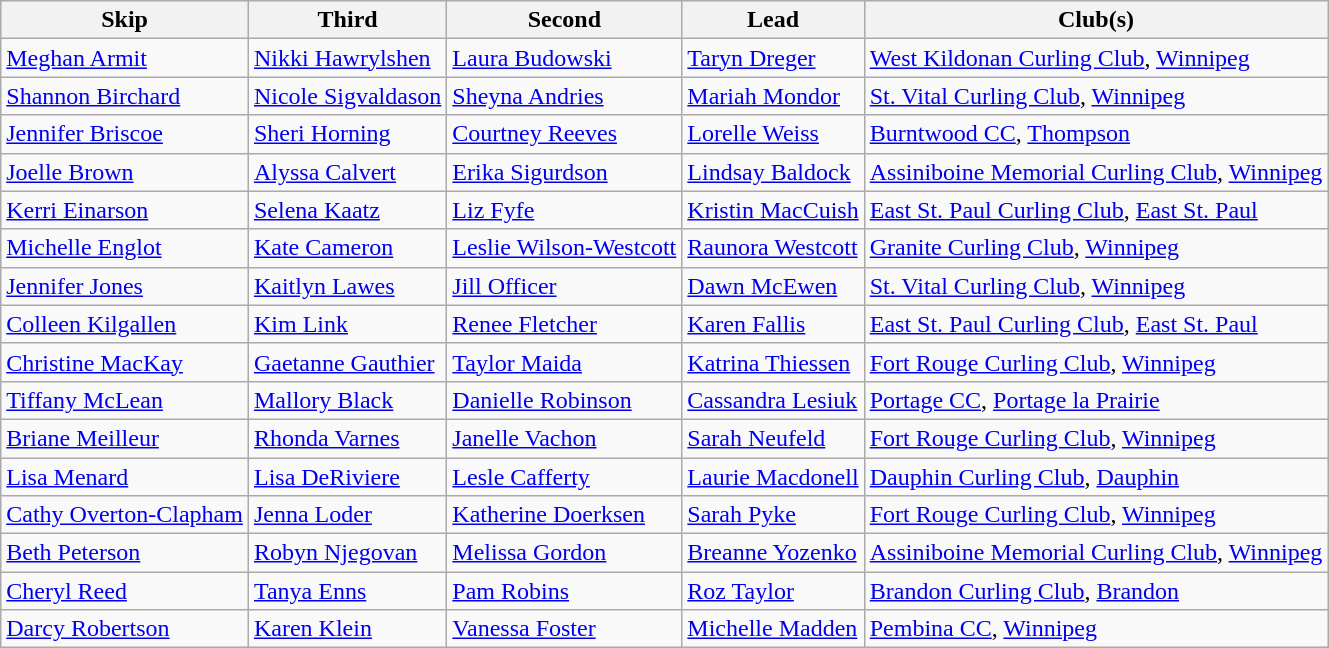<table class="wikitable">
<tr>
<th>Skip</th>
<th>Third</th>
<th>Second</th>
<th>Lead</th>
<th>Club(s)</th>
</tr>
<tr>
<td><a href='#'>Meghan Armit</a></td>
<td><a href='#'>Nikki Hawrylshen</a></td>
<td><a href='#'>Laura Budowski</a></td>
<td><a href='#'>Taryn Dreger</a></td>
<td><a href='#'>West Kildonan Curling Club</a>, <a href='#'>Winnipeg</a></td>
</tr>
<tr>
<td><a href='#'>Shannon Birchard</a></td>
<td><a href='#'>Nicole Sigvaldason</a></td>
<td><a href='#'>Sheyna Andries</a></td>
<td><a href='#'>Mariah Mondor</a></td>
<td><a href='#'>St. Vital Curling Club</a>, <a href='#'>Winnipeg</a></td>
</tr>
<tr>
<td><a href='#'>Jennifer Briscoe</a></td>
<td><a href='#'>Sheri Horning</a></td>
<td><a href='#'>Courtney Reeves</a></td>
<td><a href='#'>Lorelle Weiss</a></td>
<td><a href='#'>Burntwood CC</a>, <a href='#'>Thompson</a></td>
</tr>
<tr>
<td><a href='#'>Joelle Brown</a></td>
<td><a href='#'>Alyssa Calvert</a></td>
<td><a href='#'>Erika Sigurdson</a></td>
<td><a href='#'>Lindsay Baldock</a></td>
<td><a href='#'>Assiniboine Memorial Curling Club</a>, <a href='#'>Winnipeg</a></td>
</tr>
<tr>
<td><a href='#'>Kerri Einarson</a></td>
<td><a href='#'>Selena Kaatz</a></td>
<td><a href='#'>Liz Fyfe</a></td>
<td><a href='#'>Kristin MacCuish</a></td>
<td><a href='#'>East St. Paul Curling Club</a>, <a href='#'>East St. Paul</a></td>
</tr>
<tr>
<td><a href='#'>Michelle Englot</a></td>
<td><a href='#'>Kate Cameron</a></td>
<td><a href='#'>Leslie Wilson-Westcott</a></td>
<td><a href='#'>Raunora Westcott</a></td>
<td><a href='#'>Granite Curling Club</a>, <a href='#'>Winnipeg</a></td>
</tr>
<tr>
<td><a href='#'>Jennifer Jones</a></td>
<td><a href='#'>Kaitlyn Lawes</a></td>
<td><a href='#'>Jill Officer</a></td>
<td><a href='#'>Dawn McEwen</a></td>
<td><a href='#'>St. Vital Curling Club</a>, <a href='#'>Winnipeg</a></td>
</tr>
<tr>
<td><a href='#'>Colleen Kilgallen</a></td>
<td><a href='#'>Kim Link</a></td>
<td><a href='#'>Renee Fletcher</a></td>
<td><a href='#'>Karen Fallis</a></td>
<td><a href='#'>East St. Paul Curling Club</a>, <a href='#'>East St. Paul</a></td>
</tr>
<tr>
<td><a href='#'>Christine MacKay</a></td>
<td><a href='#'>Gaetanne Gauthier</a></td>
<td><a href='#'>Taylor Maida</a></td>
<td><a href='#'>Katrina Thiessen</a></td>
<td><a href='#'>Fort Rouge Curling Club</a>, <a href='#'>Winnipeg</a></td>
</tr>
<tr>
<td><a href='#'>Tiffany McLean</a></td>
<td><a href='#'>Mallory Black</a></td>
<td><a href='#'>Danielle Robinson</a></td>
<td><a href='#'>Cassandra Lesiuk</a></td>
<td><a href='#'>Portage CC</a>, <a href='#'>Portage la Prairie</a></td>
</tr>
<tr>
<td><a href='#'>Briane Meilleur</a></td>
<td><a href='#'>Rhonda Varnes</a></td>
<td><a href='#'>Janelle Vachon</a></td>
<td><a href='#'>Sarah Neufeld</a></td>
<td><a href='#'>Fort Rouge Curling Club</a>, <a href='#'>Winnipeg</a></td>
</tr>
<tr>
<td><a href='#'>Lisa Menard</a></td>
<td><a href='#'>Lisa DeRiviere</a></td>
<td><a href='#'>Lesle Cafferty</a></td>
<td><a href='#'>Laurie Macdonell</a></td>
<td><a href='#'>Dauphin Curling Club</a>, <a href='#'>Dauphin</a></td>
</tr>
<tr>
<td><a href='#'>Cathy Overton-Clapham</a></td>
<td><a href='#'>Jenna Loder</a></td>
<td><a href='#'>Katherine Doerksen</a></td>
<td><a href='#'>Sarah Pyke</a></td>
<td><a href='#'>Fort Rouge Curling Club</a>, <a href='#'>Winnipeg</a></td>
</tr>
<tr>
<td><a href='#'>Beth Peterson</a></td>
<td><a href='#'>Robyn Njegovan</a></td>
<td><a href='#'>Melissa Gordon</a></td>
<td><a href='#'>Breanne Yozenko</a></td>
<td><a href='#'>Assiniboine Memorial Curling Club</a>, <a href='#'>Winnipeg</a></td>
</tr>
<tr>
<td><a href='#'>Cheryl Reed</a></td>
<td><a href='#'>Tanya Enns</a></td>
<td><a href='#'>Pam Robins</a></td>
<td><a href='#'>Roz Taylor</a></td>
<td><a href='#'>Brandon Curling Club</a>, <a href='#'>Brandon</a></td>
</tr>
<tr>
<td><a href='#'>Darcy Robertson</a></td>
<td><a href='#'>Karen Klein</a></td>
<td><a href='#'>Vanessa Foster</a></td>
<td><a href='#'>Michelle Madden</a></td>
<td><a href='#'>Pembina CC</a>, <a href='#'>Winnipeg</a></td>
</tr>
</table>
